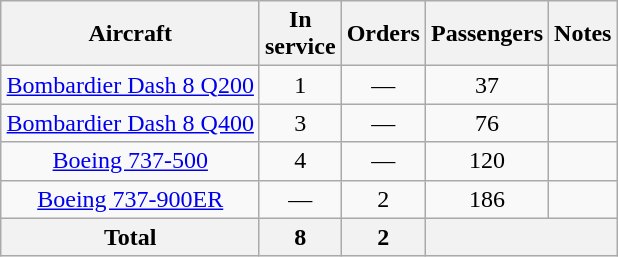<table class="wikitable" style="margin:0.5em auto; text-align:center">
<tr>
<th>Aircraft</th>
<th>In <br> service</th>
<th>Orders</th>
<th>Passengers</th>
<th>Notes</th>
</tr>
<tr>
<td><a href='#'>Bombardier Dash 8 Q200</a></td>
<td>1</td>
<td>—</td>
<td>37</td>
<td></td>
</tr>
<tr>
<td><a href='#'>Bombardier Dash 8 Q400</a></td>
<td>3</td>
<td>—</td>
<td>76</td>
<td></td>
</tr>
<tr>
<td><a href='#'>Boeing 737-500</a></td>
<td>4</td>
<td>—</td>
<td>120</td>
<td></td>
</tr>
<tr>
<td><a href='#'>Boeing 737-900ER</a></td>
<td>—</td>
<td>2</td>
<td>186</td>
<td></td>
</tr>
<tr>
<th>Total</th>
<th>8</th>
<th>2</th>
<th colspan=2></th>
</tr>
</table>
